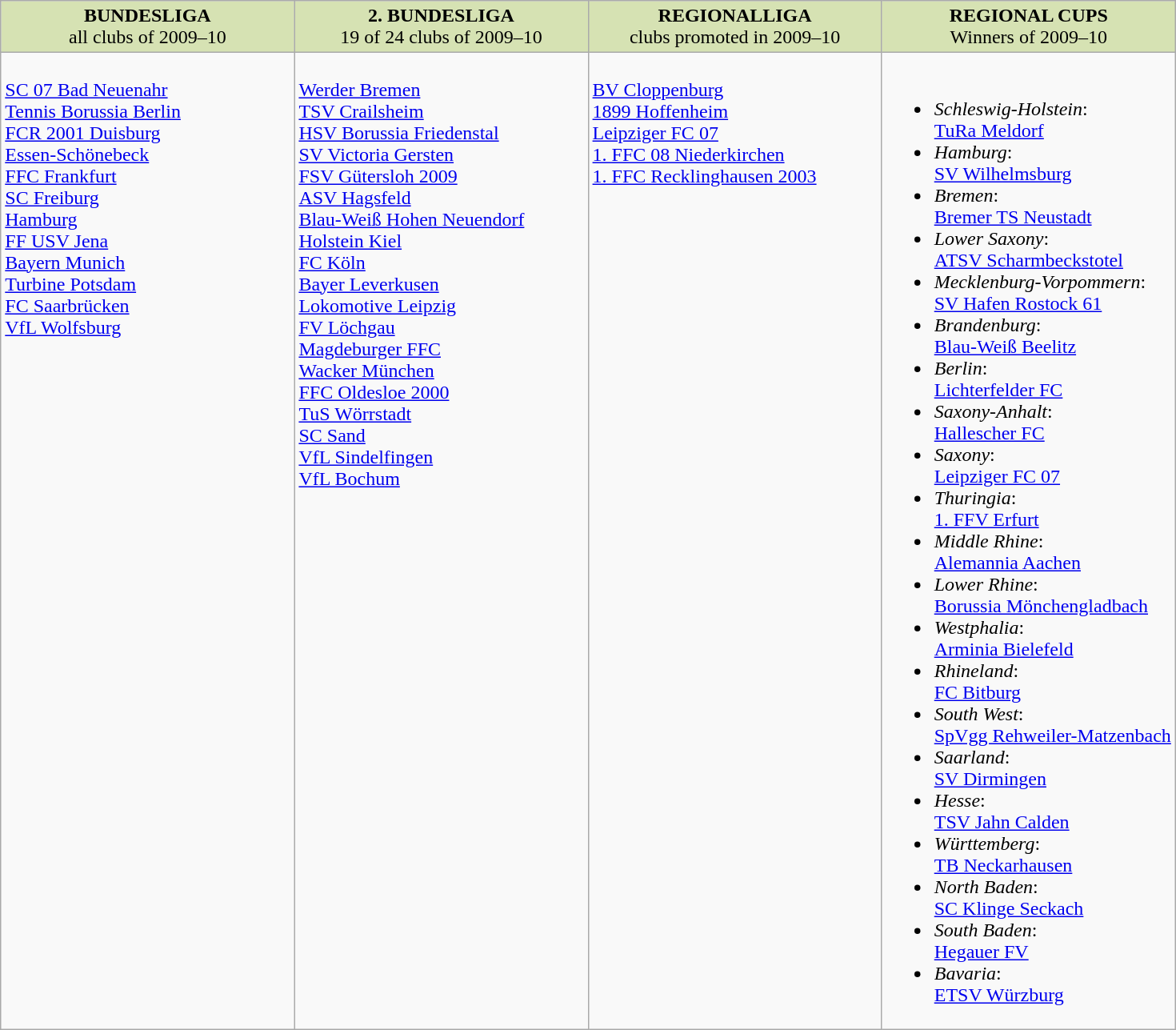<table class="wikitable">
<tr valign="top" style="background-color: #d6e2b3;">
<td style="width: 25%; text-align:center;"><strong>BUNDESLIGA</strong><br>all clubs of 2009–10</td>
<td style="width: 25%; text-align:center;"><strong>2. BUNDESLIGA</strong><br>19 of 24 clubs of 2009–10</td>
<td style="width: 25%; text-align:center;"><strong>REGIONALLIGA</strong><br> clubs promoted in 2009–10</td>
<td style="width: 25%; text-align:center;"><strong>REGIONAL CUPS</strong><br>Winners of 2009–10</td>
</tr>
<tr valign="top">
<td><br><a href='#'>SC 07 Bad Neuenahr</a><br><a href='#'>Tennis Borussia Berlin</a><br><a href='#'>FCR 2001 Duisburg</a><br><a href='#'>Essen-Schönebeck</a><br><a href='#'>FFC Frankfurt</a><br><a href='#'>SC Freiburg</a><br><a href='#'>Hamburg</a><br><a href='#'>FF USV Jena</a><br><a href='#'>Bayern Munich</a><br><a href='#'>Turbine Potsdam</a><br><a href='#'>FC Saarbrücken</a><br><a href='#'>VfL Wolfsburg</a><br></td>
<td><br><a href='#'>Werder Bremen</a><br><a href='#'>TSV Crailsheim</a><br><a href='#'>HSV Borussia Friedenstal</a><br><a href='#'>SV Victoria Gersten</a><br><a href='#'>FSV Gütersloh 2009</a><br><a href='#'>ASV Hagsfeld</a><br><a href='#'>Blau-Weiß Hohen Neuendorf</a><br><a href='#'>Holstein Kiel</a><br><a href='#'>FC Köln</a><br><a href='#'>Bayer Leverkusen</a><br><a href='#'>Lokomotive Leipzig</a><br><a href='#'>FV Löchgau</a><br><a href='#'>Magdeburger FFC</a><br><a href='#'>Wacker München</a><br><a href='#'>FFC Oldesloe 2000</a><br><a href='#'>TuS Wörrstadt</a><br><a href='#'>SC Sand</a><br><a href='#'>VfL Sindelfingen</a><br><a href='#'>VfL Bochum</a></td>
<td><br><a href='#'>BV Cloppenburg</a><br><a href='#'>1899 Hoffenheim</a><br><a href='#'>Leipziger FC 07</a><br><a href='#'>1. FFC 08 Niederkirchen</a><br><a href='#'>1. FFC Recklinghausen 2003</a></td>
<td><br><ul><li><em>Schleswig-Holstein</em>: <br><a href='#'>TuRa Meldorf</a></li><li><em>Hamburg</em>: <br><a href='#'>SV Wilhelmsburg</a></li><li><em>Bremen</em>: <br><a href='#'>Bremer TS Neustadt</a></li><li><em>Lower Saxony</em>: <br><a href='#'>ATSV Scharmbeckstotel</a></li><li><em>Mecklenburg-Vorpommern</em>: <br><a href='#'>SV Hafen Rostock 61</a></li><li><em>Brandenburg</em>: <br><a href='#'>Blau-Weiß Beelitz</a></li><li><em>Berlin</em>: <br><a href='#'>Lichterfelder FC</a></li><li><em>Saxony-Anhalt</em>: <br><a href='#'>Hallescher FC</a></li><li><em>Saxony</em>: <br><a href='#'>Leipziger FC 07</a></li><li><em>Thuringia</em>: <br><a href='#'>1. FFV Erfurt</a></li><li><em>Middle Rhine</em>: <br><a href='#'>Alemannia Aachen</a></li><li><em>Lower Rhine</em>: <br><a href='#'>Borussia Mönchengladbach</a></li><li><em>Westphalia</em>: <br><a href='#'>Arminia Bielefeld</a></li><li><em>Rhineland</em>: <br><a href='#'>FC Bitburg</a></li><li><em>South West</em>: <br><a href='#'>SpVgg Rehweiler-Matzenbach</a></li><li><em>Saarland</em>: <br><a href='#'>SV Dirmingen</a></li><li><em>Hesse</em>: <br><a href='#'>TSV Jahn Calden</a></li><li><em>Württemberg</em>: <br><a href='#'>TB Neckarhausen</a></li><li><em>North Baden</em>: <br><a href='#'>SC Klinge Seckach</a></li><li><em>South Baden</em>: <br><a href='#'>Hegauer FV</a></li><li><em>Bavaria</em>: <br><a href='#'>ETSV Würzburg</a></li></ul></td>
</tr>
</table>
